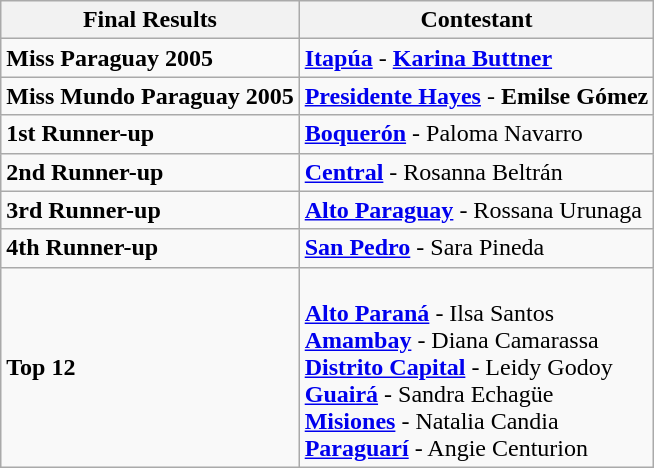<table class="wikitable" border="1">
<tr>
<th>Final Results</th>
<th>Contestant</th>
</tr>
<tr>
<td><strong>Miss Paraguay 2005</strong></td>
<td> <strong><a href='#'>Itapúa</a></strong> - <strong><a href='#'>Karina Buttner</a></strong></td>
</tr>
<tr>
<td><strong>Miss Mundo Paraguay 2005</strong></td>
<td> <strong><a href='#'>Presidente Hayes</a></strong> - <strong>Emilse Gómez</strong></td>
</tr>
<tr>
<td><strong>1st Runner-up</strong></td>
<td> <strong><a href='#'>Boquerón</a></strong> - Paloma Navarro</td>
</tr>
<tr>
<td><strong>2nd Runner-up</strong></td>
<td> <strong><a href='#'>Central</a></strong> - Rosanna Beltrán</td>
</tr>
<tr>
<td><strong>3rd Runner-up</strong></td>
<td> <strong><a href='#'>Alto Paraguay</a></strong> - Rossana Urunaga</td>
</tr>
<tr>
<td><strong>4th Runner-up</strong></td>
<td> <strong><a href='#'>San Pedro</a></strong> - Sara Pineda</td>
</tr>
<tr>
<td><strong>Top 12</strong></td>
<td><br> <strong><a href='#'>Alto Paraná</a></strong>  - Ilsa Santos<br>
 <strong><a href='#'>Amambay</a></strong>  - Diana Camarassa<br>
 <strong><a href='#'>Distrito Capital</a></strong>  - Leidy Godoy<br>
 <strong><a href='#'>Guairá</a></strong>  - Sandra Echagüe<br>
 <strong><a href='#'>Misiones</a></strong>  - Natalia Candia<br>
 <strong><a href='#'>Paraguarí</a></strong>  - Angie Centurion<br></td>
</tr>
</table>
